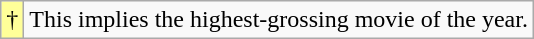<table class="wikitable">
<tr>
<td style="background-color:#FFFF99">†</td>
<td>This implies the highest-grossing movie of the year.</td>
</tr>
</table>
